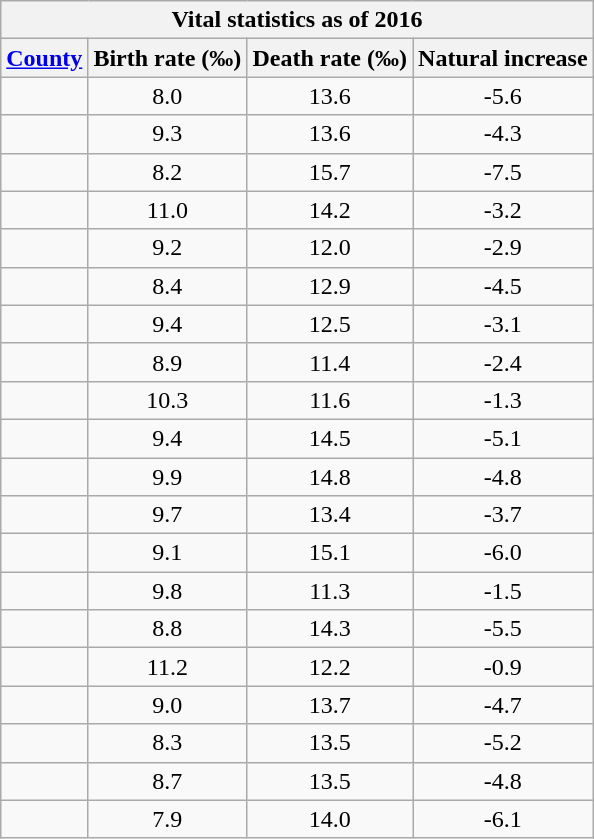<table class="wikitable sortable">
<tr>
<th colspan=4>Vital statistics as of 2016 </th>
</tr>
<tr>
<th><a href='#'>County</a></th>
<th>Birth rate (‰)</th>
<th>Death rate (‰)</th>
<th>Natural increase</th>
</tr>
<tr>
<td></td>
<td align="center">8.0</td>
<td align="center">13.6</td>
<td align="center">-5.6</td>
</tr>
<tr>
<td></td>
<td align="center">9.3</td>
<td align="center">13.6</td>
<td align="center">-4.3</td>
</tr>
<tr>
<td></td>
<td align="center">8.2</td>
<td align="center">15.7</td>
<td align="center">-7.5</td>
</tr>
<tr>
<td></td>
<td align="center">11.0</td>
<td align="center">14.2</td>
<td align="center">-3.2</td>
</tr>
<tr>
<td></td>
<td align="center">9.2</td>
<td align="center">12.0</td>
<td align="center">-2.9</td>
</tr>
<tr>
<td></td>
<td align="center">8.4</td>
<td align="center">12.9</td>
<td align="center">-4.5</td>
</tr>
<tr>
<td></td>
<td align="center">9.4</td>
<td align="center">12.5</td>
<td align="center">-3.1</td>
</tr>
<tr>
<td></td>
<td align="center">8.9</td>
<td align="center">11.4</td>
<td align="center">-2.4</td>
</tr>
<tr>
<td></td>
<td align="center">10.3</td>
<td align="center">11.6</td>
<td align="center">-1.3</td>
</tr>
<tr>
<td></td>
<td align="center">9.4</td>
<td align="center">14.5</td>
<td align="center">-5.1</td>
</tr>
<tr>
<td></td>
<td align="center">9.9</td>
<td align="center">14.8</td>
<td align="center">-4.8</td>
</tr>
<tr>
<td></td>
<td align="center">9.7</td>
<td align="center">13.4</td>
<td align="center">-3.7</td>
</tr>
<tr>
<td></td>
<td align="center">9.1</td>
<td align="center">15.1</td>
<td align="center">-6.0</td>
</tr>
<tr>
<td></td>
<td align="center">9.8</td>
<td align="center">11.3</td>
<td align="center">-1.5</td>
</tr>
<tr>
<td></td>
<td align="center">8.8</td>
<td align="center">14.3</td>
<td align="center">-5.5</td>
</tr>
<tr>
<td></td>
<td align="center">11.2</td>
<td align="center">12.2</td>
<td align="center">-0.9</td>
</tr>
<tr>
<td></td>
<td align="center">9.0</td>
<td align="center">13.7</td>
<td align="center">-4.7</td>
</tr>
<tr>
<td></td>
<td align="center">8.3</td>
<td align="center">13.5</td>
<td align="center">-5.2</td>
</tr>
<tr>
<td></td>
<td align="center">8.7</td>
<td align="center">13.5</td>
<td align="center">-4.8</td>
</tr>
<tr>
<td></td>
<td align="center">7.9</td>
<td align="center">14.0</td>
<td align="center">-6.1</td>
</tr>
</table>
